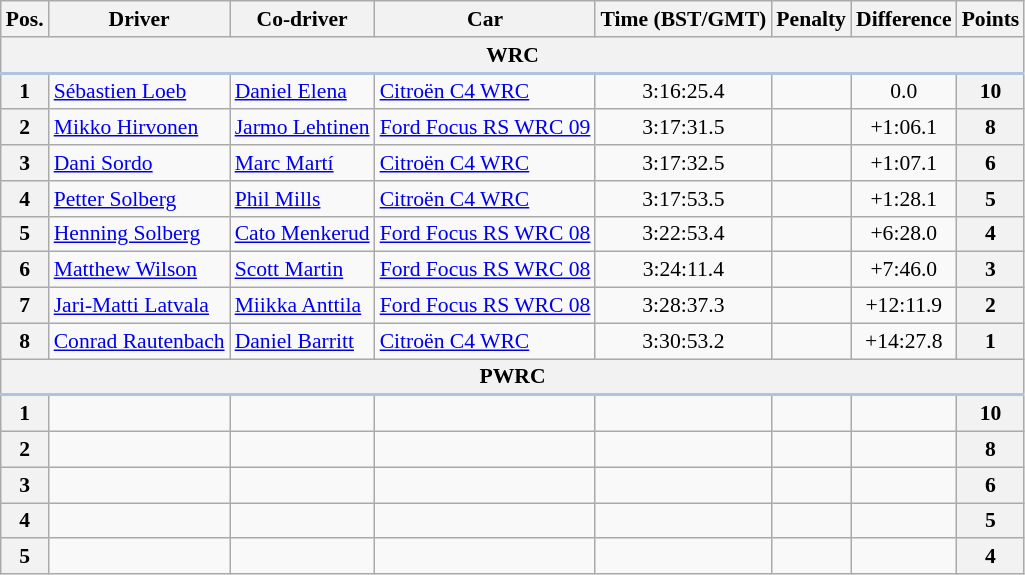<table class="wikitable" style="text-align: center; font-size: 90%; max-width: 950px;">
<tr>
<th>Pos.</th>
<th>Driver</th>
<th>Co-driver</th>
<th>Car</th>
<th>Time (BST/GMT)</th>
<th>Penalty</th>
<th>Difference</th>
<th>Points</th>
</tr>
<tr>
<th colspan="8" style="border-bottom: 2px solid LightSteelBlue;">WRC</th>
</tr>
<tr>
<th>1</th>
<td align="left"> <a href='#'>Sébastien Loeb</a></td>
<td align="left"> <a href='#'>Daniel Elena</a></td>
<td align="left"><a href='#'>Citroën C4 WRC</a></td>
<td>3:16:25.4</td>
<td></td>
<td>0.0</td>
<th>10</th>
</tr>
<tr>
<th>2</th>
<td align="left"> <a href='#'>Mikko Hirvonen</a></td>
<td align="left"> <a href='#'>Jarmo Lehtinen</a></td>
<td align="left"><a href='#'>Ford Focus RS WRC 09</a></td>
<td>3:17:31.5</td>
<td></td>
<td>+1:06.1</td>
<th>8</th>
</tr>
<tr>
<th>3</th>
<td align="left"> <a href='#'>Dani Sordo</a></td>
<td align="left"> <a href='#'>Marc Martí</a></td>
<td align="left"><a href='#'>Citroën C4 WRC</a></td>
<td>3:17:32.5</td>
<td></td>
<td>+1:07.1</td>
<th>6</th>
</tr>
<tr>
<th>4</th>
<td align="left"> <a href='#'>Petter Solberg</a></td>
<td align="left"> <a href='#'>Phil Mills</a></td>
<td align="left"><a href='#'>Citroën C4 WRC</a></td>
<td>3:17:53.5</td>
<td></td>
<td>+1:28.1</td>
<th>5</th>
</tr>
<tr>
<th>5</th>
<td align="left"> <a href='#'>Henning Solberg</a></td>
<td align="left"> <a href='#'>Cato Menkerud</a></td>
<td align="left"><a href='#'>Ford Focus RS WRC 08</a></td>
<td>3:22:53.4</td>
<td></td>
<td>+6:28.0</td>
<th>4</th>
</tr>
<tr>
<th>6</th>
<td align="left"> <a href='#'>Matthew Wilson</a></td>
<td align="left"> <a href='#'>Scott Martin</a></td>
<td align="left"><a href='#'>Ford Focus RS WRC 08</a></td>
<td>3:24:11.4</td>
<td></td>
<td>+7:46.0</td>
<th>3</th>
</tr>
<tr>
<th>7</th>
<td align="left"> <a href='#'>Jari-Matti Latvala</a></td>
<td align="left"> <a href='#'>Miikka Anttila</a></td>
<td align="left"><a href='#'>Ford Focus RS WRC 08</a></td>
<td>3:28:37.3</td>
<td></td>
<td>+12:11.9</td>
<th>2</th>
</tr>
<tr>
<th>8</th>
<td align=left> <a href='#'>Conrad Rautenbach</a></td>
<td align=left> <a href='#'>Daniel Barritt</a></td>
<td align=left><a href='#'>Citroën C4 WRC</a></td>
<td>3:30:53.2</td>
<td></td>
<td>+14:27.8</td>
<th>1</th>
</tr>
<tr>
<th colspan="8" style="border-bottom: 2px solid LightSteelBlue;">PWRC</th>
</tr>
<tr>
<th>1</th>
<td align="left"></td>
<td align="left"></td>
<td align="left"></td>
<td></td>
<td></td>
<td></td>
<th>10</th>
</tr>
<tr>
<th>2</th>
<td align="left"></td>
<td align="left"></td>
<td align="left"></td>
<td></td>
<td></td>
<td></td>
<th>8</th>
</tr>
<tr>
<th>3</th>
<td align="left"></td>
<td align="left"></td>
<td align="left"></td>
<td></td>
<td></td>
<td></td>
<th>6</th>
</tr>
<tr>
<th>4</th>
<td align="left"></td>
<td align="left"></td>
<td align="left"></td>
<td></td>
<td></td>
<td></td>
<th>5</th>
</tr>
<tr>
<th>5</th>
<td align="left"></td>
<td align="left"></td>
<td align="left"></td>
<td></td>
<td></td>
<td></td>
<th>4</th>
</tr>
</table>
